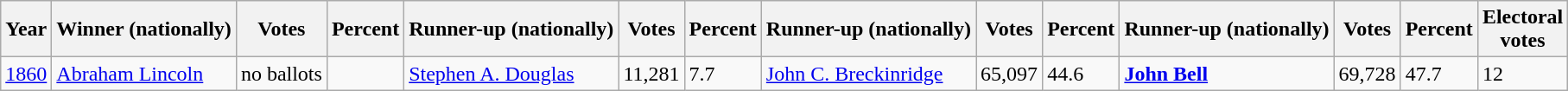<table class="wikitable sortable">
<tr>
<th data-sort-type="number">Year</th>
<th>Winner (nationally)</th>
<th data-sort-type="number">Votes</th>
<th data-sort-type="number">Percent</th>
<th>Runner-up (nationally)</th>
<th data-sort-type="number">Votes</th>
<th data-sort-type="number">Percent</th>
<th>Runner-up (nationally)</th>
<th data-sort-type="number">Votes</th>
<th data-sort-type="number">Percent</th>
<th>Runner-up (nationally)</th>
<th data-sort-type="number">Votes</th>
<th data-sort-type="number">Percent</th>
<th data-sort-type="number">Electoral<br>votes</th>
</tr>
<tr>
<td style"text-align:left"><a href='#'>1860</a></td>
<td><a href='#'>Abraham Lincoln</a></td>
<td>no ballots</td>
<td></td>
<td><a href='#'>Stephen A. Douglas</a></td>
<td>11,281</td>
<td>7.7</td>
<td><a href='#'>John C. Breckinridge</a></td>
<td>65,097</td>
<td>44.6</td>
<td><strong><a href='#'>John Bell</a></strong></td>
<td>69,728</td>
<td>47.7</td>
<td>12</td>
</tr>
</table>
